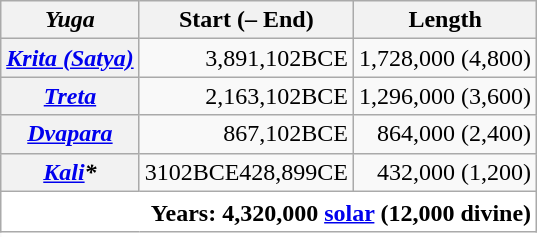<table class="wikitable plainrowheaders" style="border-width:0; text-align:right;">
<tr>
<th scope="col"><em>Yuga</em></th>
<th scope="col">Start (– End)</th>
<th scope="col">Length</th>
</tr>
<tr>
<th scope="row"><em><a href='#'>Krita (Satya)</a></em></th>
<td>3,891,102BCE</td>
<td class="nowrap">1,728,000 (4,800)</td>
</tr>
<tr>
<th scope="row"><em><a href='#'>Treta</a></em></th>
<td>2,163,102BCE</td>
<td class="nowrap">1,296,000 (3,600)</td>
</tr>
<tr>
<th scope="row"><em><a href='#'>Dvapara</a></em></th>
<td>867,102BCE</td>
<td class="nowrap">864,000 (2,400)</td>
</tr>
<tr>
<th scope="row"><em><a href='#'>Kali</a>*</em></th>
<td>3102BCE428,899CE</td>
<td class="nowrap">432,000 (1,200)</td>
</tr>
<tr>
<td colspan="3" style="background-color:#ffffff; font-weight:bold; padding-top:5px;">Years: 4,320,000 <a href='#'>solar</a> (12,000 divine)</td>
</tr>
<tr>
<td colspan="2" style="background-color:#ffffff; border-width:1px 0px 0px 0px; font-size:80%; padding-top:0; text-align:left;"></td>
<td style="background-color:#ffffff; border-width:1px 0px 0px 0px; padding-top:0;"></td>
</tr>
</table>
